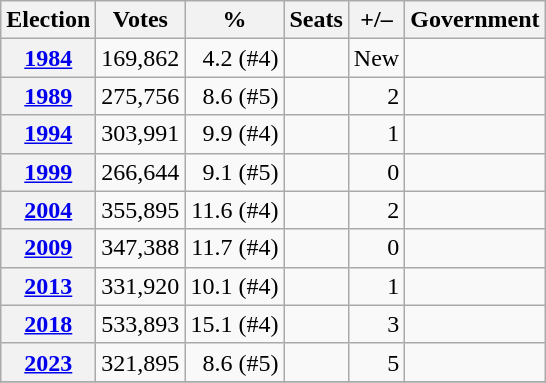<table class=wikitable style="text-align: right;">
<tr>
<th>Election</th>
<th>Votes</th>
<th>%</th>
<th>Seats</th>
<th>+/–</th>
<th>Government</th>
</tr>
<tr>
<th><a href='#'>1984</a></th>
<td>169,862</td>
<td>4.2 (#4)</td>
<td></td>
<td>New</td>
<td></td>
</tr>
<tr>
<th><a href='#'>1989</a></th>
<td>275,756</td>
<td>8.6 (#5)</td>
<td></td>
<td> 2</td>
<td></td>
</tr>
<tr>
<th><a href='#'>1994</a></th>
<td>303,991</td>
<td>9.9 (#4)</td>
<td></td>
<td> 1</td>
<td></td>
</tr>
<tr>
<th><a href='#'>1999</a></th>
<td>266,644</td>
<td>9.1 (#5)</td>
<td></td>
<td> 0</td>
<td></td>
</tr>
<tr>
<th><a href='#'>2004</a></th>
<td>355,895</td>
<td>11.6 (#4)</td>
<td></td>
<td> 2</td>
<td></td>
</tr>
<tr>
<th><a href='#'>2009</a></th>
<td>347,388</td>
<td>11.7 (#4)</td>
<td></td>
<td> 0</td>
<td></td>
</tr>
<tr>
<th><a href='#'>2013</a></th>
<td>331,920</td>
<td>10.1 (#4)</td>
<td></td>
<td> 1</td>
<td></td>
</tr>
<tr>
<th><a href='#'>2018</a></th>
<td>533,893</td>
<td>15.1 (#4)</td>
<td></td>
<td> 3</td>
<td></td>
</tr>
<tr>
<th><a href='#'>2023</a></th>
<td>321,895</td>
<td>8.6 (#5)</td>
<td></td>
<td> 5</td>
<td></td>
</tr>
<tr>
</tr>
</table>
